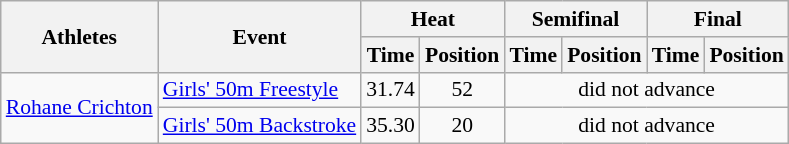<table class="wikitable" border="1" style="font-size:90%">
<tr>
<th rowspan=2>Athletes</th>
<th rowspan=2>Event</th>
<th colspan=2>Heat</th>
<th colspan=2>Semifinal</th>
<th colspan=2>Final</th>
</tr>
<tr>
<th>Time</th>
<th>Position</th>
<th>Time</th>
<th>Position</th>
<th>Time</th>
<th>Position</th>
</tr>
<tr>
<td rowspan="2"><a href='#'>Rohane Crichton</a></td>
<td><a href='#'>Girls' 50m Freestyle</a></td>
<td align=center>31.74</td>
<td align=center>52</td>
<td align=center colspan="4">did not advance</td>
</tr>
<tr>
<td><a href='#'>Girls' 50m Backstroke</a></td>
<td align=center>35.30</td>
<td align=center>20</td>
<td align=center colspan="4">did not advance</td>
</tr>
</table>
